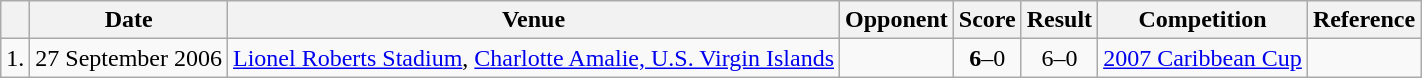<table class="wikitable">
<tr>
<th></th>
<th>Date</th>
<th>Venue</th>
<th>Opponent</th>
<th>Score</th>
<th>Result</th>
<th>Competition</th>
<th>Reference</th>
</tr>
<tr>
<td align="center">1.</td>
<td>27 September 2006</td>
<td><a href='#'>Lionel Roberts Stadium</a>, <a href='#'>Charlotte Amalie, U.S. Virgin Islands</a></td>
<td></td>
<td align="center"><strong>6</strong>–0</td>
<td align="center">6–0</td>
<td><a href='#'>2007 Caribbean Cup</a></td>
<td></td>
</tr>
</table>
